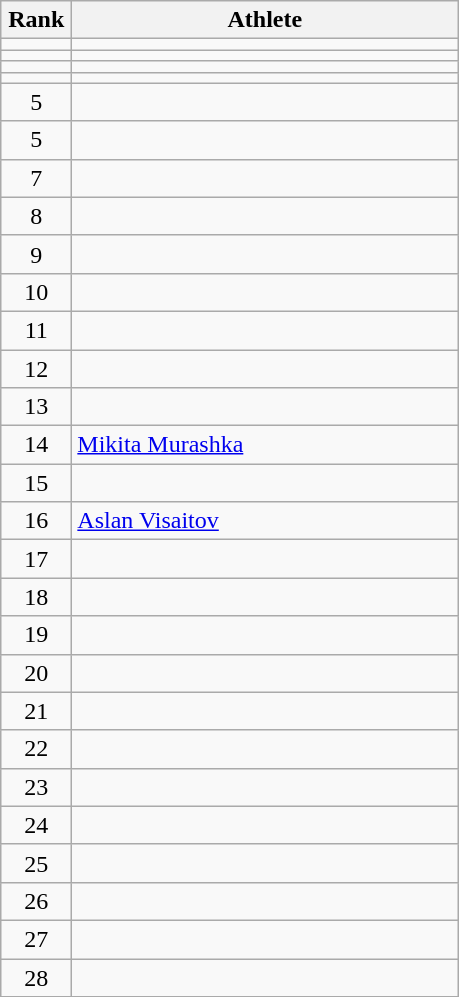<table class="wikitable" style="text-align: center;">
<tr>
<th width=40>Rank</th>
<th width=250>Athlete</th>
</tr>
<tr>
<td></td>
<td align="left"></td>
</tr>
<tr>
<td></td>
<td align="left"></td>
</tr>
<tr>
<td></td>
<td align="left"></td>
</tr>
<tr>
<td></td>
<td align="left"></td>
</tr>
<tr>
<td>5</td>
<td align="left"></td>
</tr>
<tr>
<td>5</td>
<td align="left"></td>
</tr>
<tr>
<td>7</td>
<td align="left"></td>
</tr>
<tr>
<td>8</td>
<td align="left"></td>
</tr>
<tr>
<td>9</td>
<td align="left"></td>
</tr>
<tr>
<td>10</td>
<td align="left"></td>
</tr>
<tr>
<td>11</td>
<td align="left"></td>
</tr>
<tr>
<td>12</td>
<td align="left"></td>
</tr>
<tr>
<td>13</td>
<td align="left"></td>
</tr>
<tr>
<td>14</td>
<td align="left"> <a href='#'>Mikita Murashka</a> </td>
</tr>
<tr>
<td>15</td>
<td align="left"></td>
</tr>
<tr>
<td>16</td>
<td align="left"> <a href='#'>Aslan Visaitov</a> </td>
</tr>
<tr>
<td>17</td>
<td align="left"></td>
</tr>
<tr>
<td>18</td>
<td align="left"></td>
</tr>
<tr>
<td>19</td>
<td align="left"></td>
</tr>
<tr>
<td>20</td>
<td align="left"></td>
</tr>
<tr>
<td>21</td>
<td align="left"></td>
</tr>
<tr>
<td>22</td>
<td align="left"></td>
</tr>
<tr>
<td>23</td>
<td align="left"></td>
</tr>
<tr>
<td>24</td>
<td align="left"></td>
</tr>
<tr>
<td>25</td>
<td align="left"></td>
</tr>
<tr>
<td>26</td>
<td align="left"></td>
</tr>
<tr>
<td>27</td>
<td align="left"></td>
</tr>
<tr>
<td>28</td>
<td align="left"></td>
</tr>
</table>
